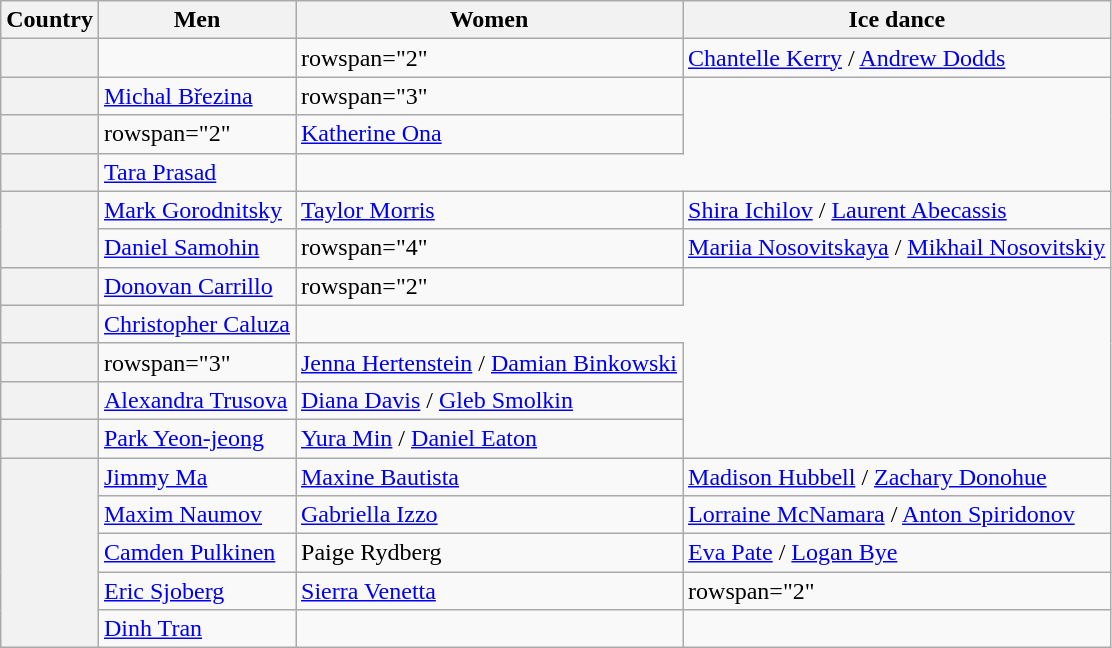<table class="wikitable unsortable" style="text-align:left;">
<tr>
<th scope="col">Country</th>
<th scope="col">Men</th>
<th scope="col">Women</th>
<th scope="col">Ice dance</th>
</tr>
<tr>
<th scope="row" style="text-align:left"></th>
<td></td>
<td>rowspan="2" </td>
<td><a href='#'>Chantelle Kerry</a> / <a href='#'>Andrew Dodds</a></td>
</tr>
<tr>
<th scope="row" style="text-align:left"></th>
<td><a href='#'>Michal Březina</a></td>
<td>rowspan="3" </td>
</tr>
<tr>
<th scope="row" style="text-align:left"></th>
<td>rowspan="2"</td>
<td><a href='#'>Katherine Ona</a></td>
</tr>
<tr>
<th scope="row" style="text-align:left"></th>
<td><a href='#'>Tara Prasad</a></td>
</tr>
<tr>
<th scope="row" style="text-align:left" rowspan="2"></th>
<td><a href='#'>Mark Gorodnitsky</a></td>
<td><a href='#'>Taylor Morris</a></td>
<td><a href='#'>Shira Ichilov</a> / <a href='#'>Laurent Abecassis</a></td>
</tr>
<tr>
<td><a href='#'>Daniel Samohin</a></td>
<td>rowspan="4" </td>
<td><a href='#'>Mariia Nosovitskaya</a> / <a href='#'>Mikhail Nosovitskiy</a></td>
</tr>
<tr>
<th scope="row" style="text-align:left"></th>
<td><a href='#'>Donovan Carrillo</a></td>
<td>rowspan="2" </td>
</tr>
<tr>
<th scope="row" style="text-align:left"></th>
<td><a href='#'>Christopher Caluza</a></td>
</tr>
<tr>
<th scope="row" style="text-align:left"></th>
<td>rowspan="3" </td>
<td><a href='#'>Jenna Hertenstein</a> / <a href='#'>Damian Binkowski</a></td>
</tr>
<tr>
<th scope="row" style="text-align:left"></th>
<td><a href='#'>Alexandra Trusova</a></td>
<td><a href='#'>Diana Davis</a> / <a href='#'>Gleb Smolkin</a></td>
</tr>
<tr>
<th scope="row" style="text-align:left"></th>
<td><a href='#'>Park Yeon-jeong</a></td>
<td><a href='#'>Yura Min</a> / <a href='#'>Daniel Eaton</a></td>
</tr>
<tr>
<th scope="row" style="text-align:left" rowspan="5"></th>
<td><a href='#'>Jimmy Ma</a></td>
<td><a href='#'>Maxine Bautista</a></td>
<td><a href='#'>Madison Hubbell</a> / <a href='#'>Zachary Donohue</a></td>
</tr>
<tr>
<td><a href='#'>Maxim Naumov</a></td>
<td><a href='#'>Gabriella Izzo</a></td>
<td><a href='#'>Lorraine McNamara</a> / <a href='#'>Anton Spiridonov</a></td>
</tr>
<tr>
<td><a href='#'>Camden Pulkinen</a></td>
<td>Paige Rydberg</td>
<td><a href='#'>Eva Pate</a> / <a href='#'>Logan Bye</a></td>
</tr>
<tr>
<td><a href='#'>Eric Sjoberg</a></td>
<td><a href='#'>Sierra Venetta</a></td>
<td>rowspan="2" </td>
</tr>
<tr>
<td><a href='#'>Dinh Tran</a></td>
<td></td>
</tr>
</table>
